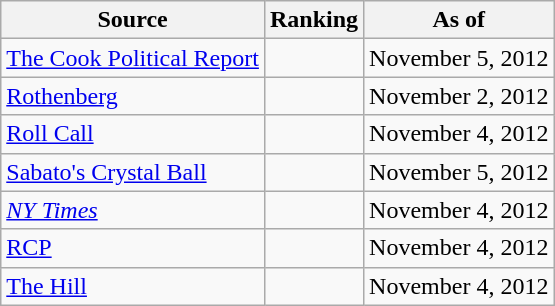<table class="wikitable" style="text-align:center">
<tr>
<th>Source</th>
<th>Ranking</th>
<th>As of</th>
</tr>
<tr>
<td align=left><a href='#'>The Cook Political Report</a></td>
<td></td>
<td>November 5, 2012</td>
</tr>
<tr>
<td align=left><a href='#'>Rothenberg</a></td>
<td></td>
<td>November 2, 2012</td>
</tr>
<tr>
<td align=left><a href='#'>Roll Call</a></td>
<td></td>
<td>November 4, 2012</td>
</tr>
<tr>
<td align=left><a href='#'>Sabato's Crystal Ball</a></td>
<td></td>
<td>November 5, 2012</td>
</tr>
<tr>
<td align=left><a href='#'><em>NY Times</em></a></td>
<td></td>
<td>November 4, 2012</td>
</tr>
<tr>
<td align="left"><a href='#'>RCP</a></td>
<td></td>
<td>November 4, 2012</td>
</tr>
<tr>
<td align=left><a href='#'>The Hill</a></td>
<td></td>
<td>November 4, 2012</td>
</tr>
</table>
